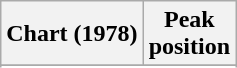<table class="wikitable">
<tr>
<th>Chart (1978)</th>
<th>Peak<br>position</th>
</tr>
<tr>
</tr>
<tr>
</tr>
</table>
